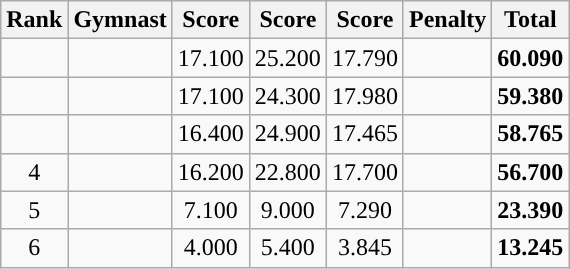<table class="wikitable sortable" style="text-align:center">
<tr>
<th>Rank</th>
<th>Gymnast</th>
<th> Score</th>
<th> Score</th>
<th> Score</th>
<th>Penalty</th>
<th>Total</th>
</tr>
<tr>
<td></td>
<td align=left></td>
<td>17.100</td>
<td>25.200</td>
<td>17.790</td>
<td></td>
<td><strong>60.090</strong></td>
</tr>
<tr>
<td></td>
<td align=left></td>
<td>17.100</td>
<td>24.300</td>
<td>17.980</td>
<td></td>
<td><strong>59.380</strong></td>
</tr>
<tr>
<td></td>
<td align=left></td>
<td>16.400</td>
<td>24.900</td>
<td>17.465</td>
<td></td>
<td><strong>58.765</strong></td>
</tr>
<tr>
<td>4</td>
<td align=left></td>
<td>16.200</td>
<td>22.800</td>
<td>17.700</td>
<td></td>
<td><strong>56.700</strong></td>
</tr>
<tr>
<td>5</td>
<td align=left></td>
<td>7.100</td>
<td>9.000</td>
<td>7.290</td>
<td></td>
<td><strong>23.390</strong></td>
</tr>
<tr>
<td>6</td>
<td align=left></td>
<td>4.000</td>
<td>5.400</td>
<td>3.845</td>
<td></td>
<td><strong>13.245</strong></td>
</tr>
</table>
